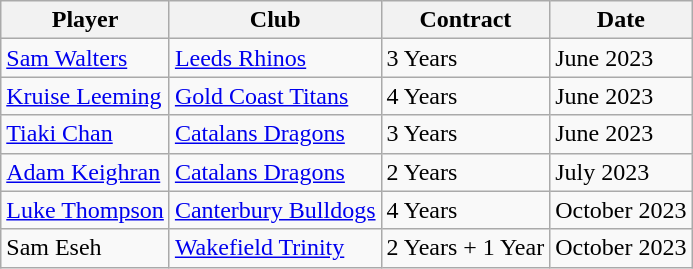<table class="wikitable">
<tr>
<th>Player</th>
<th>Club</th>
<th>Contract</th>
<th>Date</th>
</tr>
<tr>
<td> <a href='#'>Sam Walters</a></td>
<td> <a href='#'>Leeds Rhinos</a></td>
<td>3 Years</td>
<td>June 2023</td>
</tr>
<tr>
<td> <a href='#'>Kruise Leeming</a></td>
<td> <a href='#'>Gold Coast Titans</a></td>
<td>4 Years</td>
<td>June 2023</td>
</tr>
<tr>
<td> <a href='#'>Tiaki Chan</a></td>
<td> <a href='#'>Catalans Dragons</a></td>
<td>3 Years</td>
<td>June 2023</td>
</tr>
<tr>
<td> <a href='#'>Adam Keighran</a></td>
<td> <a href='#'>Catalans Dragons</a></td>
<td>2 Years</td>
<td>July 2023</td>
</tr>
<tr>
<td> <a href='#'>Luke Thompson</a></td>
<td> <a href='#'>Canterbury Bulldogs</a></td>
<td>4 Years</td>
<td>October 2023</td>
</tr>
<tr>
<td> Sam Eseh</td>
<td> <a href='#'>Wakefield Trinity</a></td>
<td>2 Years + 1 Year</td>
<td>October 2023</td>
</tr>
</table>
